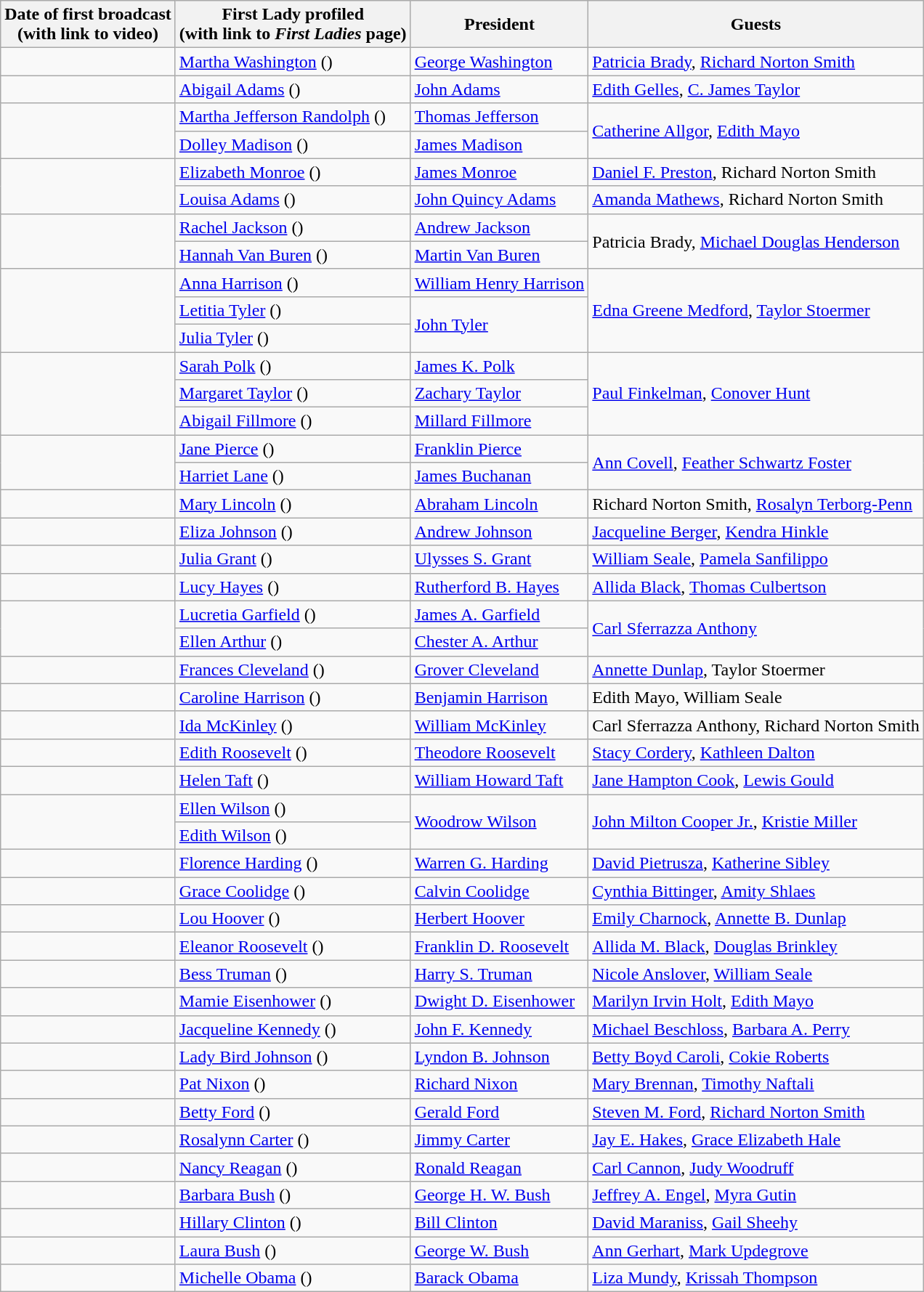<table class="wikitable sortable">
<tr>
<th>Date of first broadcast<br>(with link to video)</th>
<th>First Lady profiled<br>(with link to <em>First Ladies</em> page)</th>
<th>President</th>
<th>Guests</th>
</tr>
<tr>
<td></td>
<td><a href='#'>Martha Washington</a> ()</td>
<td><a href='#'>George Washington</a></td>
<td><a href='#'>Patricia Brady</a>, <a href='#'>Richard Norton Smith</a></td>
</tr>
<tr>
<td></td>
<td><a href='#'>Abigail Adams</a> ()</td>
<td><a href='#'>John Adams</a></td>
<td><a href='#'>Edith Gelles</a>, <a href='#'>C. James Taylor</a></td>
</tr>
<tr>
<td rowspan="2"></td>
<td><a href='#'>Martha Jefferson Randolph</a> ()</td>
<td><a href='#'>Thomas Jefferson</a></td>
<td rowspan="2"><a href='#'>Catherine Allgor</a>, <a href='#'>Edith Mayo</a></td>
</tr>
<tr>
<td><a href='#'>Dolley Madison</a> ()</td>
<td><a href='#'>James Madison</a></td>
</tr>
<tr>
<td rowspan="2"></td>
<td><a href='#'>Elizabeth Monroe</a> ()</td>
<td><a href='#'>James Monroe</a></td>
<td><a href='#'>Daniel F. Preston</a>, Richard Norton Smith</td>
</tr>
<tr>
<td><a href='#'>Louisa Adams</a> ()</td>
<td><a href='#'>John Quincy Adams</a></td>
<td><a href='#'>Amanda Mathews</a>, Richard Norton Smith</td>
</tr>
<tr>
<td rowspan="2"></td>
<td><a href='#'>Rachel Jackson</a> ()</td>
<td><a href='#'>Andrew Jackson</a></td>
<td rowspan="2">Patricia Brady, <a href='#'>Michael Douglas Henderson</a></td>
</tr>
<tr>
<td><a href='#'>Hannah Van Buren</a> ()</td>
<td><a href='#'>Martin Van Buren</a></td>
</tr>
<tr>
<td rowspan="3"></td>
<td><a href='#'>Anna Harrison</a> ()</td>
<td><a href='#'>William Henry Harrison</a></td>
<td rowspan="3"><a href='#'>Edna Greene Medford</a>, <a href='#'>Taylor Stoermer</a></td>
</tr>
<tr>
<td><a href='#'>Letitia Tyler</a> ()</td>
<td rowspan="2"><a href='#'>John Tyler</a></td>
</tr>
<tr>
<td><a href='#'>Julia Tyler</a> ()</td>
</tr>
<tr>
<td rowspan="3"></td>
<td><a href='#'>Sarah Polk</a> ()</td>
<td><a href='#'>James K. Polk</a></td>
<td rowspan="3"><a href='#'>Paul Finkelman</a>, <a href='#'>Conover Hunt</a></td>
</tr>
<tr>
<td><a href='#'>Margaret Taylor</a> ()</td>
<td><a href='#'>Zachary Taylor</a></td>
</tr>
<tr>
<td><a href='#'>Abigail Fillmore</a> ()</td>
<td><a href='#'>Millard Fillmore</a></td>
</tr>
<tr>
<td rowspan="2"></td>
<td><a href='#'>Jane Pierce</a> ()</td>
<td><a href='#'>Franklin Pierce</a></td>
<td rowspan="2"><a href='#'>Ann Covell</a>, <a href='#'>Feather Schwartz Foster</a></td>
</tr>
<tr>
<td><a href='#'>Harriet Lane</a> ()</td>
<td><a href='#'>James Buchanan</a></td>
</tr>
<tr>
<td></td>
<td><a href='#'>Mary Lincoln</a> ()</td>
<td><a href='#'>Abraham Lincoln</a></td>
<td>Richard Norton Smith, <a href='#'>Rosalyn Terborg-Penn</a></td>
</tr>
<tr>
<td></td>
<td><a href='#'>Eliza Johnson</a> ()</td>
<td><a href='#'>Andrew Johnson</a></td>
<td><a href='#'>Jacqueline Berger</a>, <a href='#'>Kendra Hinkle</a></td>
</tr>
<tr>
<td></td>
<td><a href='#'>Julia Grant</a> ()</td>
<td><a href='#'>Ulysses S. Grant</a></td>
<td><a href='#'>William Seale</a>, <a href='#'>Pamela Sanfilippo</a></td>
</tr>
<tr>
<td></td>
<td><a href='#'>Lucy Hayes</a> ()</td>
<td><a href='#'>Rutherford B. Hayes</a></td>
<td><a href='#'>Allida Black</a>, <a href='#'>Thomas Culbertson</a></td>
</tr>
<tr>
<td rowspan="2"></td>
<td><a href='#'>Lucretia Garfield</a> ()</td>
<td><a href='#'>James A. Garfield</a></td>
<td rowspan="2"><a href='#'>Carl Sferrazza Anthony</a></td>
</tr>
<tr>
<td><a href='#'>Ellen Arthur</a> ()</td>
<td><a href='#'>Chester A. Arthur</a></td>
</tr>
<tr>
<td></td>
<td><a href='#'>Frances Cleveland</a> ()</td>
<td><a href='#'>Grover Cleveland</a></td>
<td><a href='#'>Annette Dunlap</a>, Taylor Stoermer</td>
</tr>
<tr>
<td></td>
<td><a href='#'>Caroline Harrison</a> ()</td>
<td><a href='#'>Benjamin Harrison</a></td>
<td>Edith Mayo, William Seale</td>
</tr>
<tr>
<td></td>
<td><a href='#'>Ida McKinley</a> ()</td>
<td><a href='#'>William McKinley</a></td>
<td>Carl Sferrazza Anthony, Richard Norton Smith</td>
</tr>
<tr>
<td></td>
<td><a href='#'>Edith Roosevelt</a> ()</td>
<td><a href='#'>Theodore Roosevelt</a></td>
<td><a href='#'>Stacy Cordery</a>, <a href='#'>Kathleen Dalton</a></td>
</tr>
<tr>
<td></td>
<td><a href='#'>Helen Taft</a> ()</td>
<td><a href='#'>William Howard Taft</a></td>
<td><a href='#'>Jane Hampton Cook</a>, <a href='#'>Lewis Gould</a></td>
</tr>
<tr>
<td rowspan="2"></td>
<td><a href='#'>Ellen Wilson</a> ()</td>
<td rowspan="2"><a href='#'>Woodrow Wilson</a></td>
<td rowspan="2"><a href='#'>John Milton Cooper Jr.</a>, <a href='#'>Kristie Miller</a></td>
</tr>
<tr>
<td><a href='#'>Edith Wilson</a> ()</td>
</tr>
<tr>
<td></td>
<td><a href='#'>Florence Harding</a> ()</td>
<td><a href='#'>Warren G. Harding</a></td>
<td><a href='#'>David Pietrusza</a>, <a href='#'>Katherine Sibley</a></td>
</tr>
<tr>
<td></td>
<td><a href='#'>Grace Coolidge</a> ()</td>
<td><a href='#'>Calvin Coolidge</a></td>
<td><a href='#'>Cynthia Bittinger</a>, <a href='#'>Amity Shlaes</a></td>
</tr>
<tr>
<td></td>
<td><a href='#'>Lou Hoover</a> ()</td>
<td><a href='#'>Herbert Hoover</a></td>
<td><a href='#'>Emily Charnock</a>, <a href='#'>Annette B. Dunlap</a></td>
</tr>
<tr>
<td></td>
<td><a href='#'>Eleanor Roosevelt</a> ()</td>
<td><a href='#'>Franklin D. Roosevelt</a></td>
<td><a href='#'>Allida M. Black</a>, <a href='#'>Douglas Brinkley</a></td>
</tr>
<tr>
<td></td>
<td><a href='#'>Bess Truman</a> ()</td>
<td><a href='#'>Harry S. Truman</a></td>
<td><a href='#'>Nicole Anslover</a>, <a href='#'>William Seale</a></td>
</tr>
<tr>
<td></td>
<td><a href='#'>Mamie Eisenhower</a> ()</td>
<td><a href='#'>Dwight D. Eisenhower</a></td>
<td><a href='#'>Marilyn Irvin Holt</a>, <a href='#'>Edith Mayo</a></td>
</tr>
<tr>
<td></td>
<td><a href='#'>Jacqueline Kennedy</a> ()</td>
<td><a href='#'>John F. Kennedy</a></td>
<td><a href='#'>Michael Beschloss</a>, <a href='#'>Barbara A. Perry</a></td>
</tr>
<tr>
<td></td>
<td><a href='#'>Lady Bird Johnson</a> ()</td>
<td><a href='#'>Lyndon B. Johnson</a></td>
<td><a href='#'>Betty Boyd Caroli</a>, <a href='#'>Cokie Roberts</a></td>
</tr>
<tr>
<td></td>
<td><a href='#'>Pat Nixon</a> ()</td>
<td><a href='#'>Richard Nixon</a></td>
<td><a href='#'>Mary Brennan</a>, <a href='#'>Timothy Naftali</a></td>
</tr>
<tr>
<td></td>
<td><a href='#'>Betty Ford</a> ()</td>
<td><a href='#'>Gerald Ford</a></td>
<td><a href='#'>Steven M. Ford</a>, <a href='#'>Richard Norton Smith</a></td>
</tr>
<tr>
<td></td>
<td><a href='#'>Rosalynn Carter</a> ()</td>
<td><a href='#'>Jimmy Carter</a></td>
<td><a href='#'>Jay E. Hakes</a>, <a href='#'>Grace Elizabeth Hale</a></td>
</tr>
<tr>
<td></td>
<td><a href='#'>Nancy Reagan</a> ()</td>
<td><a href='#'>Ronald Reagan</a></td>
<td><a href='#'>Carl Cannon</a>, <a href='#'>Judy Woodruff</a></td>
</tr>
<tr>
<td></td>
<td><a href='#'>Barbara Bush</a> ()</td>
<td><a href='#'>George H. W. Bush</a></td>
<td><a href='#'>Jeffrey A. Engel</a>, <a href='#'>Myra Gutin</a></td>
</tr>
<tr>
<td></td>
<td><a href='#'>Hillary Clinton</a> ()</td>
<td><a href='#'>Bill Clinton</a></td>
<td><a href='#'>David Maraniss</a>, <a href='#'>Gail Sheehy</a></td>
</tr>
<tr>
<td></td>
<td><a href='#'>Laura Bush</a> ()</td>
<td><a href='#'>George W. Bush</a></td>
<td><a href='#'>Ann Gerhart</a>, <a href='#'>Mark Updegrove</a></td>
</tr>
<tr>
<td></td>
<td><a href='#'>Michelle Obama</a> ()</td>
<td><a href='#'>Barack Obama</a></td>
<td><a href='#'>Liza Mundy</a>, <a href='#'>Krissah Thompson</a></td>
</tr>
</table>
